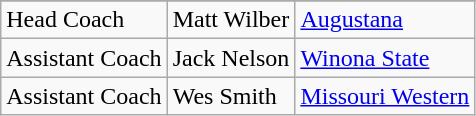<table class="wikitable">
<tr>
</tr>
<tr>
<td>Head Coach</td>
<td>Matt Wilber</td>
<td><a href='#'>Augustana</a></td>
</tr>
<tr>
<td>Assistant Coach</td>
<td>Jack Nelson</td>
<td><a href='#'>Winona State</a></td>
</tr>
<tr>
<td>Assistant Coach</td>
<td>Wes Smith</td>
<td><a href='#'>Missouri Western</a></td>
</tr>
</table>
